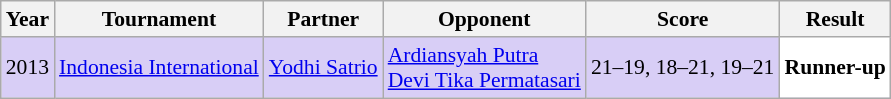<table class="sortable wikitable" style="font-size: 90%">
<tr>
<th>Year</th>
<th>Tournament</th>
<th>Partner</th>
<th>Opponent</th>
<th>Score</th>
<th>Result</th>
</tr>
<tr style="background:#D8CEF6">
<td align="center">2013</td>
<td align="left"><a href='#'>Indonesia International</a></td>
<td align="left"> <a href='#'>Yodhi Satrio</a></td>
<td align="left"> <a href='#'>Ardiansyah Putra</a> <br>  <a href='#'>Devi Tika Permatasari</a></td>
<td align="left">21–19, 18–21, 19–21</td>
<td style="text-align:left; background:white"> <strong>Runner-up</strong></td>
</tr>
</table>
